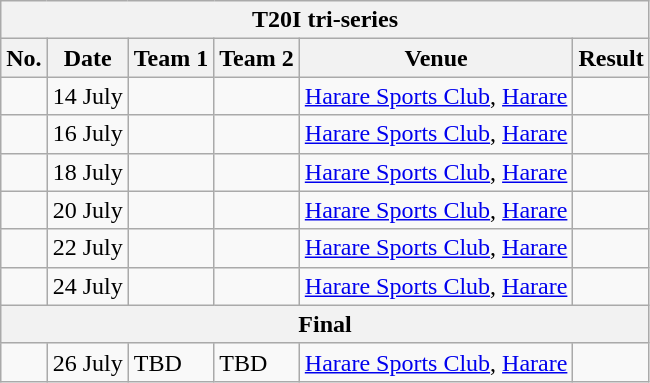<table class="wikitable">
<tr>
<th colspan="6">T20I tri-series</th>
</tr>
<tr>
<th>No.</th>
<th>Date</th>
<th>Team 1</th>
<th>Team 2</th>
<th>Venue</th>
<th>Result</th>
</tr>
<tr>
<td></td>
<td>14 July</td>
<td></td>
<td></td>
<td><a href='#'>Harare Sports Club</a>, <a href='#'>Harare</a></td>
<td></td>
</tr>
<tr>
<td></td>
<td>16 July</td>
<td></td>
<td></td>
<td><a href='#'>Harare Sports Club</a>, <a href='#'>Harare</a></td>
<td></td>
</tr>
<tr>
<td></td>
<td>18 July</td>
<td></td>
<td></td>
<td><a href='#'>Harare Sports Club</a>, <a href='#'>Harare</a></td>
<td></td>
</tr>
<tr>
<td></td>
<td>20 July</td>
<td></td>
<td></td>
<td><a href='#'>Harare Sports Club</a>, <a href='#'>Harare</a></td>
<td></td>
</tr>
<tr>
<td></td>
<td>22 July</td>
<td></td>
<td></td>
<td><a href='#'>Harare Sports Club</a>, <a href='#'>Harare</a></td>
<td></td>
</tr>
<tr>
<td></td>
<td>24 July</td>
<td></td>
<td></td>
<td><a href='#'>Harare Sports Club</a>, <a href='#'>Harare</a></td>
<td></td>
</tr>
<tr>
<th colspan="6">Final</th>
</tr>
<tr>
<td></td>
<td>26 July</td>
<td>TBD</td>
<td>TBD</td>
<td><a href='#'>Harare Sports Club</a>, <a href='#'>Harare</a></td>
<td></td>
</tr>
</table>
